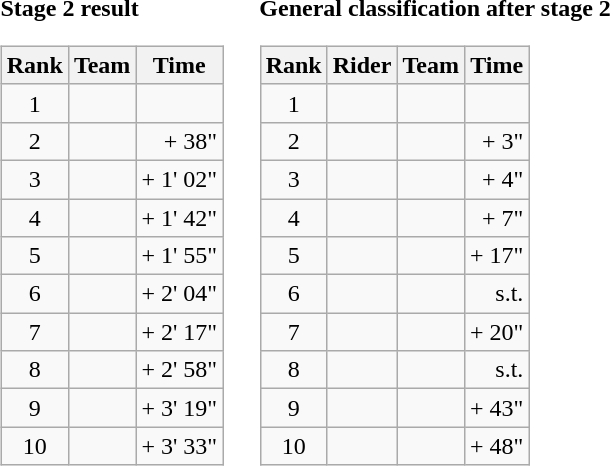<table>
<tr>
<td><strong>Stage 2 result</strong><br><table class="wikitable">
<tr>
<th scope="col">Rank</th>
<th scope="col">Team</th>
<th scope="col">Time</th>
</tr>
<tr>
<td style="text-align:center;">1</td>
<td></td>
<td style="text-align:right;"></td>
</tr>
<tr>
<td style="text-align:center;">2</td>
<td></td>
<td style="text-align:right;">+ 38"</td>
</tr>
<tr>
<td style="text-align:center;">3</td>
<td></td>
<td style="text-align:right;">+ 1' 02"</td>
</tr>
<tr>
<td style="text-align:center;">4</td>
<td></td>
<td style="text-align:right;">+ 1' 42"</td>
</tr>
<tr>
<td style="text-align:center;">5</td>
<td></td>
<td style="text-align:right;">+ 1' 55"</td>
</tr>
<tr>
<td style="text-align:center;">6</td>
<td></td>
<td style="text-align:right;">+ 2' 04"</td>
</tr>
<tr>
<td style="text-align:center;">7</td>
<td></td>
<td style="text-align:right;">+ 2' 17"</td>
</tr>
<tr>
<td style="text-align:center;">8</td>
<td></td>
<td style="text-align:right;">+ 2' 58"</td>
</tr>
<tr>
<td style="text-align:center;">9</td>
<td></td>
<td style="text-align:right;">+ 3' 19"</td>
</tr>
<tr>
<td style="text-align:center;">10</td>
<td></td>
<td style="text-align:right;">+ 3' 33"</td>
</tr>
</table>
</td>
<td></td>
<td><strong>General classification after stage 2</strong><br><table class="wikitable">
<tr>
<th scope="col">Rank</th>
<th scope="col">Rider</th>
<th scope="col">Team</th>
<th scope="col">Time</th>
</tr>
<tr>
<td style="text-align:center;">1</td>
<td> </td>
<td></td>
<td style="text-align:right;"></td>
</tr>
<tr>
<td style="text-align:center;">2</td>
<td></td>
<td></td>
<td style="text-align:right;">+ 3"</td>
</tr>
<tr>
<td style="text-align:center;">3</td>
<td></td>
<td></td>
<td style="text-align:right;">+ 4"</td>
</tr>
<tr>
<td style="text-align:center;">4</td>
<td></td>
<td></td>
<td style="text-align:right;">+ 7"</td>
</tr>
<tr>
<td style="text-align:center;">5</td>
<td></td>
<td></td>
<td style="text-align:right;">+ 17"</td>
</tr>
<tr>
<td style="text-align:center;">6</td>
<td></td>
<td></td>
<td style="text-align:right;">s.t.</td>
</tr>
<tr>
<td style="text-align:center;">7</td>
<td></td>
<td></td>
<td style="text-align:right;">+ 20"</td>
</tr>
<tr>
<td style="text-align:center;">8</td>
<td></td>
<td></td>
<td style="text-align:right;">s.t.</td>
</tr>
<tr>
<td style="text-align:center;">9</td>
<td></td>
<td></td>
<td style="text-align:right;">+ 43"</td>
</tr>
<tr>
<td style="text-align:center;">10</td>
<td></td>
<td></td>
<td style="text-align:right;">+ 48"</td>
</tr>
</table>
</td>
</tr>
</table>
